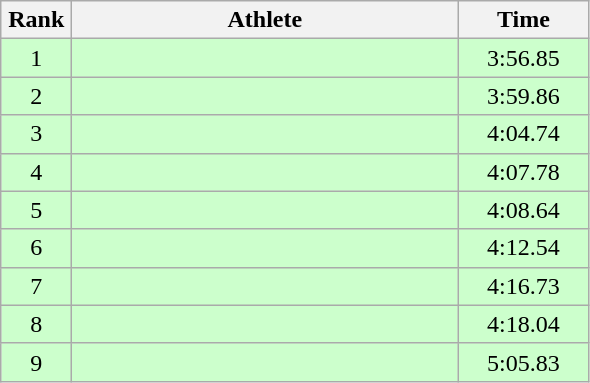<table class=wikitable style="text-align:center">
<tr>
<th width=40>Rank</th>
<th width=250>Athlete</th>
<th width=80>Time</th>
</tr>
<tr bgcolor="ccffcc">
<td>1</td>
<td align=left></td>
<td>3:56.85</td>
</tr>
<tr bgcolor="ccffcc">
<td>2</td>
<td align=left></td>
<td>3:59.86</td>
</tr>
<tr bgcolor="ccffcc">
<td>3</td>
<td align=left></td>
<td>4:04.74</td>
</tr>
<tr bgcolor="ccffcc">
<td>4</td>
<td align=left></td>
<td>4:07.78</td>
</tr>
<tr bgcolor="ccffcc">
<td>5</td>
<td align=left></td>
<td>4:08.64</td>
</tr>
<tr bgcolor="ccffcc">
<td>6</td>
<td align=left></td>
<td>4:12.54</td>
</tr>
<tr bgcolor="ccffcc">
<td>7</td>
<td align=left></td>
<td>4:16.73</td>
</tr>
<tr bgcolor="ccffcc">
<td>8</td>
<td align=left></td>
<td>4:18.04</td>
</tr>
<tr bgcolor="ccffcc">
<td>9</td>
<td align=left></td>
<td>5:05.83</td>
</tr>
</table>
